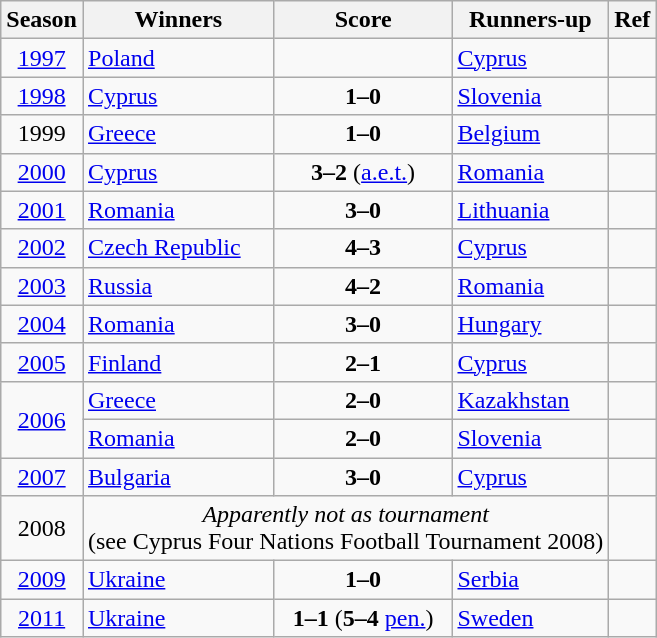<table class="wikitable">
<tr>
<th>Season</th>
<th>Winners</th>
<th>Score</th>
<th>Runners-up</th>
<th>Ref</th>
</tr>
<tr>
<td style="text-align:center"><a href='#'>1997</a></td>
<td> <a href='#'>Poland</a></td>
<td></td>
<td> <a href='#'>Cyprus</a></td>
<td></td>
</tr>
<tr>
<td style="text-align:center"><a href='#'>1998</a></td>
<td> <a href='#'>Cyprus</a></td>
<td style="text-align:center"><strong>1–0</strong></td>
<td> <a href='#'>Slovenia</a></td>
<td></td>
</tr>
<tr>
<td style="text-align:center">1999</td>
<td> <a href='#'>Greece</a></td>
<td style="text-align:center"><strong>1–0</strong></td>
<td> <a href='#'>Belgium</a></td>
<td></td>
</tr>
<tr>
<td style="text-align:center"><a href='#'>2000</a></td>
<td> <a href='#'>Cyprus</a></td>
<td style="text-align:center"><strong>3–2</strong> (<a href='#'>a.e.t.</a>)</td>
<td> <a href='#'>Romania</a></td>
<td></td>
</tr>
<tr>
<td style="text-align:center"><a href='#'>2001</a></td>
<td> <a href='#'>Romania</a></td>
<td style="text-align:center"><strong>3–0</strong></td>
<td> <a href='#'>Lithuania</a></td>
<td></td>
</tr>
<tr>
<td style="text-align:center"><a href='#'>2002</a></td>
<td> <a href='#'>Czech Republic</a></td>
<td style="text-align:center"><strong>4–3</strong></td>
<td> <a href='#'>Cyprus</a></td>
<td></td>
</tr>
<tr>
<td style="text-align:center"><a href='#'>2003</a></td>
<td> <a href='#'>Russia</a></td>
<td style="text-align:center"><strong>4–2</strong></td>
<td> <a href='#'>Romania</a></td>
<td></td>
</tr>
<tr>
<td style="text-align:center"><a href='#'>2004</a></td>
<td> <a href='#'>Romania</a></td>
<td style="text-align:center"><strong>3–0</strong></td>
<td> <a href='#'>Hungary</a></td>
<td></td>
</tr>
<tr>
<td style="text-align:center"><a href='#'>2005</a></td>
<td> <a href='#'>Finland</a></td>
<td style="text-align:center"><strong>2–1</strong></td>
<td> <a href='#'>Cyprus</a></td>
<td></td>
</tr>
<tr>
<td rowspan="2" style="text-align:center"><a href='#'>2006</a></td>
<td> <a href='#'>Greece</a></td>
<td style="text-align:center"><strong>2–0</strong></td>
<td> <a href='#'>Kazakhstan</a></td>
<td></td>
</tr>
<tr>
<td> <a href='#'>Romania</a></td>
<td style="text-align:center"><strong>2–0</strong></td>
<td> <a href='#'>Slovenia</a></td>
<td></td>
</tr>
<tr>
<td style="text-align:center"><a href='#'>2007</a></td>
<td> <a href='#'>Bulgaria</a></td>
<td style="text-align:center"><strong>3–0</strong></td>
<td> <a href='#'>Cyprus</a></td>
<td></td>
</tr>
<tr>
<td style="text-align:center">2008</td>
<td colspan="3" style="text-align:center"><em>Apparently not as tournament</em><br>(see Cyprus Four Nations Football Tournament 2008)</td>
<td></td>
</tr>
<tr>
<td style="text-align:center"><a href='#'>2009</a></td>
<td> <a href='#'>Ukraine</a></td>
<td style="text-align:center"><strong>1–0</strong></td>
<td> <a href='#'>Serbia</a></td>
<td></td>
</tr>
<tr>
<td style="text-align:center"><a href='#'>2011</a></td>
<td> <a href='#'>Ukraine</a></td>
<td style="text-align:center"><strong>1–1</strong> (<strong>5–4</strong> <a href='#'>pen.</a>)</td>
<td> <a href='#'>Sweden</a></td>
<td></td>
</tr>
</table>
